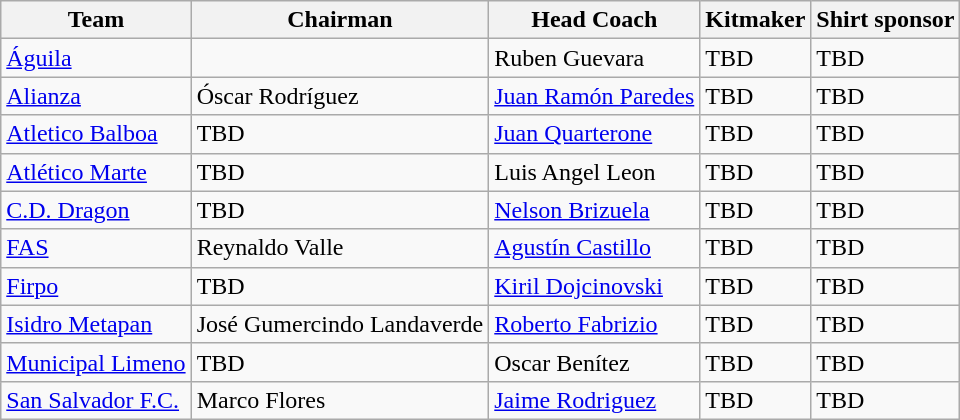<table class="wikitable sortable" style="text-align: left;">
<tr>
<th>Team</th>
<th>Chairman</th>
<th>Head Coach</th>
<th>Kitmaker</th>
<th>Shirt sponsor</th>
</tr>
<tr>
<td><a href='#'>Águila</a></td>
<td></td>
<td> Ruben Guevara</td>
<td>TBD</td>
<td>TBD</td>
</tr>
<tr>
<td><a href='#'>Alianza</a></td>
<td> Óscar Rodríguez</td>
<td> <a href='#'>Juan Ramón Paredes</a></td>
<td>TBD</td>
<td>TBD</td>
</tr>
<tr>
<td><a href='#'>Atletico Balboa</a></td>
<td> TBD</td>
<td> <a href='#'>Juan Quarterone</a></td>
<td>TBD</td>
<td>TBD</td>
</tr>
<tr>
<td><a href='#'>Atlético Marte</a></td>
<td> TBD</td>
<td> Luis Angel Leon</td>
<td>TBD</td>
<td>TBD</td>
</tr>
<tr>
<td><a href='#'>C.D. Dragon</a></td>
<td> TBD</td>
<td> <a href='#'>Nelson Brizuela</a></td>
<td>TBD</td>
<td>TBD</td>
</tr>
<tr>
<td><a href='#'>FAS</a></td>
<td> Reynaldo Valle</td>
<td> <a href='#'>Agustín Castillo</a></td>
<td>TBD</td>
<td>TBD</td>
</tr>
<tr>
<td><a href='#'>Firpo</a></td>
<td> TBD</td>
<td> <a href='#'>Kiril Dojcinovski</a></td>
<td>TBD</td>
<td>TBD</td>
</tr>
<tr>
<td><a href='#'>Isidro Metapan</a></td>
<td> José Gumercindo Landaverde</td>
<td> <a href='#'>Roberto Fabrizio</a></td>
<td>TBD</td>
<td>TBD</td>
</tr>
<tr>
<td><a href='#'>Municipal Limeno</a></td>
<td> TBD</td>
<td>  Oscar Benítez</td>
<td>TBD</td>
<td>TBD</td>
</tr>
<tr>
<td><a href='#'>San Salvador F.C.</a></td>
<td> Marco Flores</td>
<td> <a href='#'>Jaime Rodriguez</a></td>
<td>TBD</td>
<td>TBD</td>
</tr>
</table>
